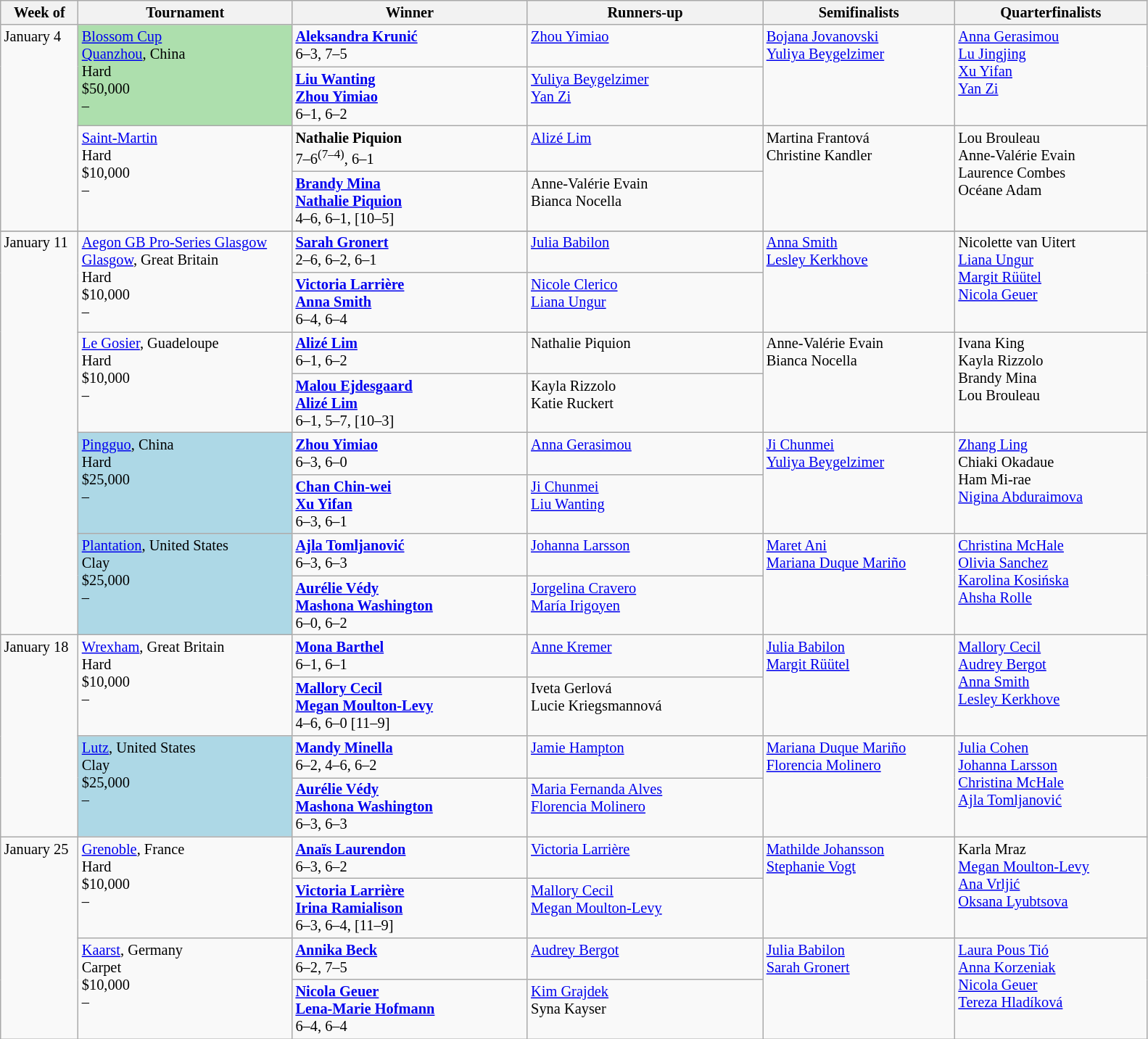<table class="wikitable" style="font-size:85%;">
<tr>
<th width="65">Week of</th>
<th width="190">Tournament</th>
<th width="210">Winner</th>
<th width="210">Runners-up</th>
<th width="170">Semifinalists</th>
<th width="170">Quarterfinalists</th>
</tr>
<tr valign=top>
<td rowspan=4>January 4</td>
<td rowspan="2" style="background:#addfad;"><a href='#'>Blossom Cup</a> <br> <a href='#'>Quanzhou</a>, China <br> Hard <br> $50,000 <br>  – </td>
<td> <strong><a href='#'>Aleksandra Krunić</a></strong> <br> 6–3, 7–5</td>
<td> <a href='#'>Zhou Yimiao</a></td>
<td rowspan=2> <a href='#'>Bojana Jovanovski</a> <br>  <a href='#'>Yuliya Beygelzimer</a></td>
<td rowspan=2> <a href='#'>Anna Gerasimou</a> <br>  <a href='#'>Lu Jingjing</a> <br>  <a href='#'>Xu Yifan</a> <br>  <a href='#'>Yan Zi</a></td>
</tr>
<tr valign=top>
<td> <strong><a href='#'>Liu Wanting</a></strong><br> <strong><a href='#'>Zhou Yimiao</a></strong> <br> 6–1, 6–2</td>
<td> <a href='#'>Yuliya Beygelzimer</a><br> <a href='#'>Yan Zi</a></td>
</tr>
<tr valign=top>
<td rowspan=2><a href='#'>Saint-Martin</a> <br> Hard <br> $10,000 <br>  – </td>
<td> <strong>Nathalie Piquion</strong> <br> 7–6<sup>(7–4)</sup>, 6–1</td>
<td> <a href='#'>Alizé Lim</a></td>
<td rowspan=2> Martina Frantová <br>  Christine Kandler</td>
<td rowspan=2> Lou Brouleau <br>  Anne-Valérie Evain <br>  Laurence Combes <br>  Océane Adam</td>
</tr>
<tr valign=top>
<td> <strong><a href='#'>Brandy Mina</a></strong><br> <strong><a href='#'>Nathalie Piquion</a></strong> <br> 4–6, 6–1, [10–5]</td>
<td> Anne-Valérie Evain<br> Bianca Nocella</td>
</tr>
<tr valign=top>
</tr>
<tr valign=top>
<td rowspan=8>January 11</td>
<td rowspan=2><a href='#'>Aegon GB Pro-Series Glasgow</a><br> <a href='#'>Glasgow</a>, Great Britain <br> Hard <br> $10,000 <br>  – </td>
<td> <strong><a href='#'>Sarah Gronert</a></strong> <br> 2–6, 6–2, 6–1</td>
<td> <a href='#'>Julia Babilon</a></td>
<td rowspan=2> <a href='#'>Anna Smith</a> <br>  <a href='#'>Lesley Kerkhove</a></td>
<td rowspan=2> Nicolette van Uitert <br>  <a href='#'>Liana Ungur</a> <br>  <a href='#'>Margit Rüütel</a> <br>  <a href='#'>Nicola Geuer</a></td>
</tr>
<tr valign=top>
<td> <strong><a href='#'>Victoria Larrière</a></strong><br> <strong><a href='#'>Anna Smith</a></strong> <br> 6–4, 6–4</td>
<td> <a href='#'>Nicole Clerico</a><br> <a href='#'>Liana Ungur</a></td>
</tr>
<tr valign=top>
<td rowspan=2><a href='#'>Le Gosier</a>, Guadeloupe <br> Hard <br> $10,000 <br>  – </td>
<td> <strong><a href='#'>Alizé Lim</a></strong> <br> 6–1, 6–2</td>
<td> Nathalie Piquion</td>
<td rowspan=2> Anne-Valérie Evain <br>  Bianca Nocella</td>
<td rowspan=2> Ivana King <br>  Kayla Rizzolo <br>  Brandy Mina <br>  Lou Brouleau</td>
</tr>
<tr valign=top>
<td> <strong><a href='#'>Malou Ejdesgaard</a></strong><br> <strong><a href='#'>Alizé Lim</a></strong> <br> 6–1, 5–7, [10–3]</td>
<td> Kayla Rizzolo<br> Katie Ruckert</td>
</tr>
<tr valign=top>
<td rowspan=2 bgcolor=lightblue><a href='#'>Pingguo</a>, China <br> Hard <br> $25,000 <br>  – </td>
<td> <strong><a href='#'>Zhou Yimiao</a></strong> <br> 6–3, 6–0</td>
<td> <a href='#'>Anna Gerasimou</a></td>
<td rowspan=2> <a href='#'>Ji Chunmei</a> <br>  <a href='#'>Yuliya Beygelzimer</a></td>
<td rowspan=2> <a href='#'>Zhang Ling</a> <br>  Chiaki Okadaue <br>  Ham Mi-rae <br>  <a href='#'>Nigina Abduraimova</a></td>
</tr>
<tr valign=top>
<td> <strong><a href='#'>Chan Chin-wei</a></strong><br> <strong><a href='#'>Xu Yifan</a></strong> <br> 6–3, 6–1</td>
<td> <a href='#'>Ji Chunmei</a><br> <a href='#'>Liu Wanting</a></td>
</tr>
<tr valign=top>
<td rowspan=2 bgcolor=lightblue><a href='#'>Plantation</a>, United States <br> Clay <br> $25,000 <br>  – </td>
<td> <strong><a href='#'>Ajla Tomljanović</a></strong> <br> 6–3, 6–3</td>
<td> <a href='#'>Johanna Larsson</a></td>
<td rowspan=2> <a href='#'>Maret Ani</a> <br>  <a href='#'>Mariana Duque Mariño</a></td>
<td rowspan=2> <a href='#'>Christina McHale</a> <br>  <a href='#'>Olivia Sanchez</a> <br>  <a href='#'>Karolina Kosińska</a> <br>  <a href='#'>Ahsha Rolle</a></td>
</tr>
<tr valign=top>
<td> <strong><a href='#'>Aurélie Védy</a></strong><br> <strong><a href='#'>Mashona Washington</a></strong> <br> 6–0, 6–2</td>
<td> <a href='#'>Jorgelina Cravero</a><br> <a href='#'>María Irigoyen</a></td>
</tr>
<tr valign=top>
<td rowspan=4>January 18</td>
<td rowspan=2><a href='#'>Wrexham</a>, Great Britain <br> Hard <br> $10,000 <br>  – </td>
<td> <strong><a href='#'>Mona Barthel</a></strong> <br> 6–1, 6–1</td>
<td> <a href='#'>Anne Kremer</a></td>
<td rowspan=2> <a href='#'>Julia Babilon</a> <br>  <a href='#'>Margit Rüütel</a></td>
<td rowspan=2> <a href='#'>Mallory Cecil</a> <br>  <a href='#'>Audrey Bergot</a> <br>  <a href='#'>Anna Smith</a> <br>  <a href='#'>Lesley Kerkhove</a></td>
</tr>
<tr valign=top>
<td> <strong><a href='#'>Mallory Cecil</a></strong><br> <strong><a href='#'>Megan Moulton-Levy</a></strong> <br> 4–6, 6–0 [11–9]</td>
<td> Iveta Gerlová<br> Lucie Kriegsmannová</td>
</tr>
<tr valign=top>
<td rowspan=2 bgcolor=lightblue><a href='#'>Lutz</a>, United States <br> Clay <br> $25,000 <br>  – </td>
<td> <strong><a href='#'>Mandy Minella</a></strong> <br> 6–2, 4–6, 6–2</td>
<td> <a href='#'>Jamie Hampton</a></td>
<td rowspan=2> <a href='#'>Mariana Duque Mariño</a> <br>  <a href='#'>Florencia Molinero</a></td>
<td rowspan=2> <a href='#'>Julia Cohen</a> <br>  <a href='#'>Johanna Larsson</a> <br>  <a href='#'>Christina McHale</a> <br>  <a href='#'>Ajla Tomljanović</a></td>
</tr>
<tr valign=top>
<td> <strong><a href='#'>Aurélie Védy</a></strong><br> <strong><a href='#'>Mashona Washington</a></strong> <br> 6–3, 6–3</td>
<td> <a href='#'>Maria Fernanda Alves</a><br> <a href='#'>Florencia Molinero</a></td>
</tr>
<tr valign=top>
<td rowspan=4>January 25</td>
<td rowspan=2><a href='#'>Grenoble</a>, France <br> Hard <br> $10,000 <br>  – </td>
<td> <strong><a href='#'>Anaïs Laurendon</a></strong> <br> 6–3, 6–2</td>
<td> <a href='#'>Victoria Larrière</a></td>
<td rowspan=2> <a href='#'>Mathilde Johansson</a> <br>  <a href='#'>Stephanie Vogt</a></td>
<td rowspan=2> Karla Mraz <br>  <a href='#'>Megan Moulton-Levy</a> <br>  <a href='#'>Ana Vrljić</a> <br>  <a href='#'>Oksana Lyubtsova</a></td>
</tr>
<tr valign=top>
<td> <strong><a href='#'>Victoria Larrière</a></strong><br> <strong><a href='#'>Irina Ramialison</a></strong> <br> 6–3, 6–4, [11–9]</td>
<td> <a href='#'>Mallory Cecil</a><br> <a href='#'>Megan Moulton-Levy</a></td>
</tr>
<tr valign=top>
<td rowspan=2><a href='#'>Kaarst</a>, Germany <br> Carpet <br> $10,000 <br>  – </td>
<td> <strong><a href='#'>Annika Beck</a></strong> <br> 6–2, 7–5</td>
<td> <a href='#'>Audrey Bergot</a></td>
<td rowspan=2> <a href='#'>Julia Babilon</a> <br>  <a href='#'>Sarah Gronert</a></td>
<td rowspan=2> <a href='#'>Laura Pous Tió</a> <br>  <a href='#'>Anna Korzeniak</a> <br>  <a href='#'>Nicola Geuer</a> <br>  <a href='#'>Tereza Hladíková</a></td>
</tr>
<tr valign=top>
<td> <strong><a href='#'>Nicola Geuer</a></strong><br> <strong><a href='#'>Lena-Marie Hofmann</a></strong> <br> 6–4, 6–4</td>
<td> <a href='#'>Kim Grajdek</a><br> Syna Kayser</td>
</tr>
</table>
